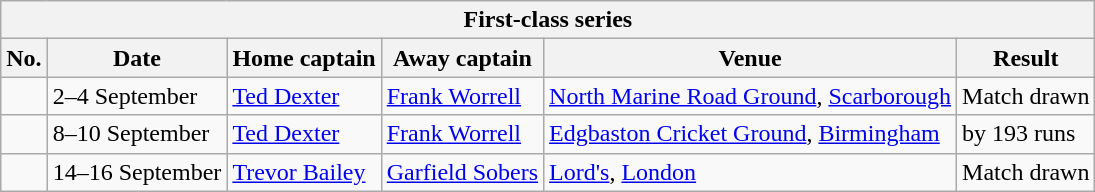<table class="wikitable">
<tr>
<th colspan="9">First-class series</th>
</tr>
<tr>
<th>No.</th>
<th>Date</th>
<th>Home captain</th>
<th>Away captain</th>
<th>Venue</th>
<th>Result</th>
</tr>
<tr>
<td></td>
<td>2–4 September</td>
<td><a href='#'>Ted Dexter</a></td>
<td><a href='#'>Frank Worrell</a></td>
<td><a href='#'>North Marine Road Ground</a>, <a href='#'>Scarborough</a></td>
<td>Match drawn</td>
</tr>
<tr>
<td></td>
<td>8–10 September</td>
<td><a href='#'>Ted Dexter</a></td>
<td><a href='#'>Frank Worrell</a></td>
<td><a href='#'>Edgbaston Cricket Ground</a>, <a href='#'>Birmingham</a></td>
<td> by 193 runs</td>
</tr>
<tr>
<td></td>
<td>14–16 September</td>
<td><a href='#'>Trevor Bailey</a></td>
<td><a href='#'>Garfield Sobers</a></td>
<td><a href='#'>Lord's</a>, <a href='#'>London</a></td>
<td>Match drawn</td>
</tr>
</table>
